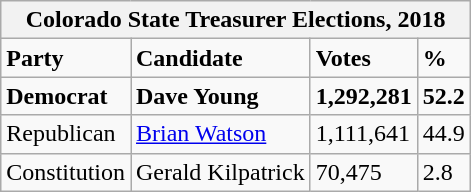<table class="wikitable">
<tr>
<th colspan="4">Colorado State Treasurer Elections, 2018</th>
</tr>
<tr>
<td><strong>Party</strong></td>
<td><strong>Candidate</strong></td>
<td><strong>Votes</strong></td>
<td><strong>%</strong></td>
</tr>
<tr>
<td><strong>Democrat</strong></td>
<td><strong>Dave Young</strong></td>
<td><strong>1,292,281</strong></td>
<td><strong>52.2</strong></td>
</tr>
<tr>
<td>Republican</td>
<td><a href='#'>Brian Watson</a></td>
<td>1,111,641</td>
<td>44.9</td>
</tr>
<tr>
<td>Constitution</td>
<td>Gerald Kilpatrick</td>
<td>70,475</td>
<td>2.8</td>
</tr>
</table>
